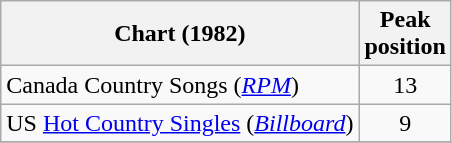<table class="wikitable sortable">
<tr>
<th align="left">Chart (1982)</th>
<th align="center">Peak<br>position</th>
</tr>
<tr>
<td align="left">Canada Country Songs (<em><a href='#'>RPM</a></em>)</td>
<td align="center">13</td>
</tr>
<tr>
<td align="left">US <a href='#'>Hot Country Singles</a> (<em><a href='#'>Billboard</a></em>)</td>
<td align="center">9</td>
</tr>
<tr>
</tr>
</table>
